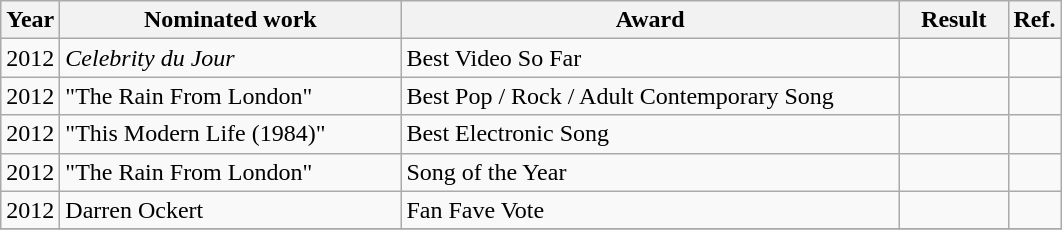<table class="wikitable">
<tr>
<th>Year</th>
<th width="220">Nominated work</th>
<th width="325">Award</th>
<th width="65">Result</th>
<th>Ref.</th>
</tr>
<tr>
<td align="center" rowspan=1>2012</td>
<td><em>Celebrity du Jour</em></td>
<td>Best Video So Far</td>
<td></td>
<td align="center"></td>
</tr>
<tr>
<td align="center" rowspan=1>2012</td>
<td>"The Rain From London"</td>
<td>Best Pop / Rock / Adult Contemporary Song</td>
<td></td>
<td align="center"></td>
</tr>
<tr>
<td align="center" rowspan=1>2012</td>
<td>"This Modern Life (1984)"</td>
<td>Best Electronic Song</td>
<td></td>
<td align="center"></td>
</tr>
<tr>
<td align="center" rowspan=1>2012</td>
<td>"The Rain From London"</td>
<td>Song of the Year</td>
<td></td>
<td align="center"></td>
</tr>
<tr>
<td align="center" rowspan=1>2012</td>
<td>Darren Ockert</td>
<td>Fan Fave Vote</td>
<td></td>
<td align="center"></td>
</tr>
<tr>
</tr>
</table>
